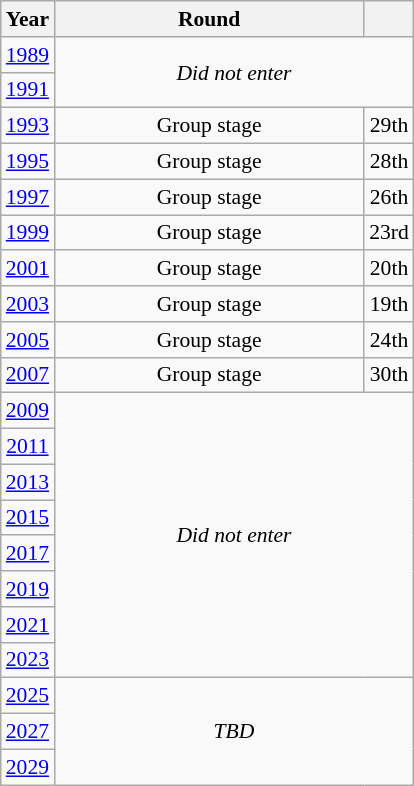<table class="wikitable" style="text-align: center; font-size:90%">
<tr>
<th>Year</th>
<th style="width:200px">Round</th>
<th></th>
</tr>
<tr>
<td><a href='#'>1989</a></td>
<td colspan="2" rowspan="2"><em>Did not enter</em></td>
</tr>
<tr>
<td><a href='#'>1991</a></td>
</tr>
<tr>
<td><a href='#'>1993</a></td>
<td>Group stage</td>
<td>29th</td>
</tr>
<tr>
<td><a href='#'>1995</a></td>
<td>Group stage</td>
<td>28th</td>
</tr>
<tr>
<td><a href='#'>1997</a></td>
<td>Group stage</td>
<td>26th</td>
</tr>
<tr>
<td><a href='#'>1999</a></td>
<td>Group stage</td>
<td>23rd</td>
</tr>
<tr>
<td><a href='#'>2001</a></td>
<td>Group stage</td>
<td>20th</td>
</tr>
<tr>
<td><a href='#'>2003</a></td>
<td>Group stage</td>
<td>19th</td>
</tr>
<tr>
<td><a href='#'>2005</a></td>
<td>Group stage</td>
<td>24th</td>
</tr>
<tr>
<td><a href='#'>2007</a></td>
<td>Group stage</td>
<td>30th</td>
</tr>
<tr>
<td><a href='#'>2009</a></td>
<td colspan="2" rowspan="8"><em>Did not enter</em></td>
</tr>
<tr>
<td><a href='#'>2011</a></td>
</tr>
<tr>
<td><a href='#'>2013</a></td>
</tr>
<tr>
<td><a href='#'>2015</a></td>
</tr>
<tr>
<td><a href='#'>2017</a></td>
</tr>
<tr>
<td><a href='#'>2019</a></td>
</tr>
<tr>
<td><a href='#'>2021</a></td>
</tr>
<tr>
<td><a href='#'>2023</a></td>
</tr>
<tr>
<td><a href='#'>2025</a></td>
<td colspan="2" rowspan="3"><em>TBD</em></td>
</tr>
<tr>
<td><a href='#'>2027</a></td>
</tr>
<tr>
<td><a href='#'>2029</a></td>
</tr>
</table>
